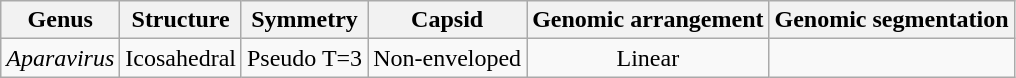<table class="wikitable sortable" style="text-align:center">
<tr>
<th>Genus</th>
<th>Structure</th>
<th>Symmetry</th>
<th>Capsid</th>
<th>Genomic arrangement</th>
<th>Genomic segmentation</th>
</tr>
<tr>
<td><em>Aparavirus</em></td>
<td>Icosahedral</td>
<td>Pseudo T=3</td>
<td>Non-enveloped</td>
<td>Linear</td>
<td></td>
</tr>
</table>
